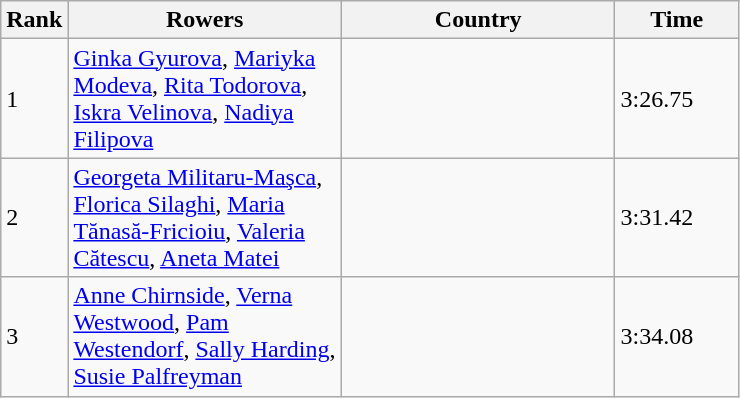<table class="wikitable">
<tr>
<th width=25>Rank</th>
<th width=175>Rowers</th>
<th width=175>Country</th>
<th width=75>Time</th>
</tr>
<tr>
<td>1</td>
<td><a href='#'>Ginka Gyurova</a>, <a href='#'>Mariyka Modeva</a>, <a href='#'>Rita Todorova</a>, <a href='#'>Iskra Velinova</a>, <a href='#'>Nadiya Filipova</a></td>
<td></td>
<td>3:26.75</td>
</tr>
<tr>
<td>2</td>
<td><a href='#'>Georgeta Militaru-Maşca</a>, <a href='#'>Florica Silaghi</a>, <a href='#'>Maria Tănasă-Fricioiu</a>, <a href='#'>Valeria Cătescu</a>, <a href='#'>Aneta Matei</a></td>
<td></td>
<td>3:31.42</td>
</tr>
<tr>
<td>3</td>
<td><a href='#'>Anne Chirnside</a>, <a href='#'>Verna Westwood</a>, <a href='#'>Pam Westendorf</a>, <a href='#'>Sally Harding</a>, <a href='#'>Susie Palfreyman</a></td>
<td></td>
<td>3:34.08</td>
</tr>
</table>
